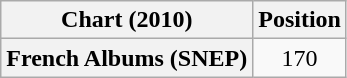<table class="wikitable plainrowheaders" style="text-align:center">
<tr>
<th scope="col">Chart (2010)</th>
<th scope="col">Position</th>
</tr>
<tr>
<th scope="row">French Albums (SNEP)</th>
<td>170</td>
</tr>
</table>
